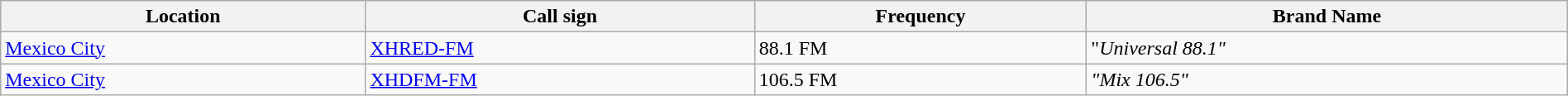<table class="wikitable sortable" width="100%">
<tr>
<th>Location</th>
<th>Call sign</th>
<th>Frequency</th>
<th>Brand Name</th>
</tr>
<tr>
<td><a href='#'>Mexico City</a></td>
<td><a href='#'>XHRED-FM</a></td>
<td>88.1 FM</td>
<td>"<em>Universal 88.1"</em></td>
</tr>
<tr>
<td><a href='#'>Mexico City</a></td>
<td><a href='#'>XHDFM-FM</a></td>
<td>106.5 FM</td>
<td><em>"Mix 106.5"</em></td>
</tr>
</table>
